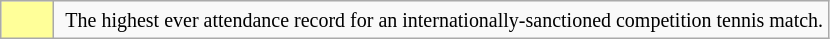<table class=wikitable>
<tr>
<td style="background:#ff9;">       </td>
<td> <small>The highest ever attendance record for an internationally-sanctioned competition tennis match.</small></td>
</tr>
</table>
